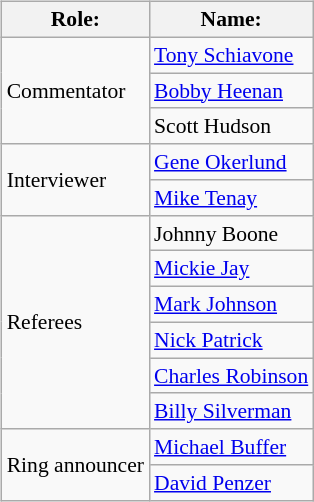<table class=wikitable style="font-size:90%; margin: 0.5em 0 0.5em 1em; float: right; clear: right;">
<tr>
<th>Role:</th>
<th>Name:</th>
</tr>
<tr>
<td rowspan=3>Commentator</td>
<td><a href='#'>Tony Schiavone</a></td>
</tr>
<tr>
<td><a href='#'>Bobby Heenan</a></td>
</tr>
<tr>
<td>Scott Hudson</td>
</tr>
<tr>
<td rowspan=2>Interviewer</td>
<td><a href='#'>Gene Okerlund</a></td>
</tr>
<tr>
<td><a href='#'>Mike Tenay</a></td>
</tr>
<tr>
<td rowspan=6>Referees</td>
<td>Johnny Boone</td>
</tr>
<tr>
<td><a href='#'>Mickie Jay</a></td>
</tr>
<tr>
<td><a href='#'>Mark Johnson</a></td>
</tr>
<tr>
<td><a href='#'>Nick Patrick</a></td>
</tr>
<tr>
<td><a href='#'>Charles Robinson</a></td>
</tr>
<tr>
<td><a href='#'>Billy Silverman</a></td>
</tr>
<tr>
<td rowspan=2>Ring announcer</td>
<td><a href='#'>Michael Buffer</a></td>
</tr>
<tr>
<td><a href='#'>David Penzer</a></td>
</tr>
</table>
